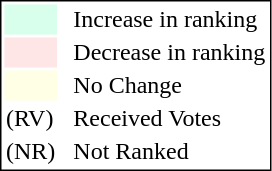<table style="border:1px solid black;">
<tr>
<td style="background:#D8FFEB; width:20px;"></td>
<td> </td>
<td>Increase in ranking</td>
</tr>
<tr>
<td style="background:#FFE6E6; width:20px;"></td>
<td> </td>
<td>Decrease in ranking</td>
</tr>
<tr>
<td style="background:#FFFFE6; width:20px;"></td>
<td> </td>
<td>No Change</td>
</tr>
<tr>
<td>(RV)</td>
<td> </td>
<td>Received Votes</td>
</tr>
<tr>
<td>(NR)</td>
<td> </td>
<td>Not Ranked</td>
</tr>
</table>
